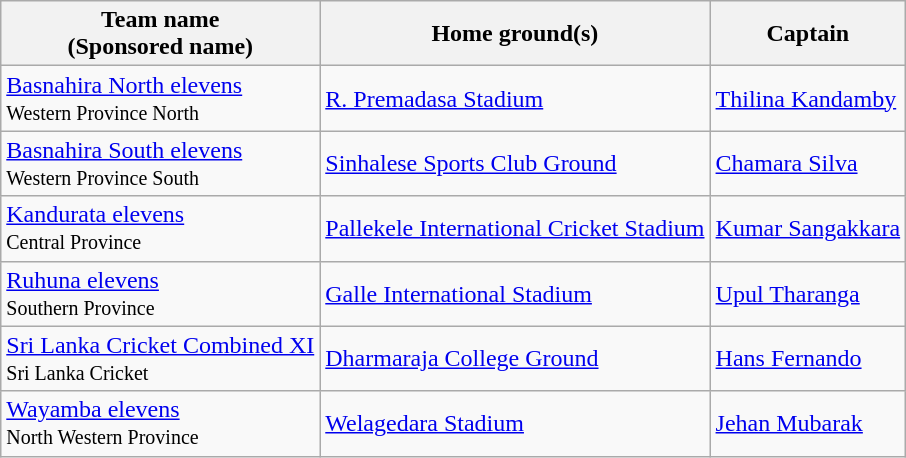<table class="wikitable">
<tr>
<th>Team name<br>(Sponsored name)</th>
<th>Home ground(s)</th>
<th>Captain</th>
</tr>
<tr>
<td><a href='#'>Basnahira North elevens</a><br><small>Western Province North</small></td>
<td><a href='#'>R. Premadasa Stadium</a></td>
<td><a href='#'>Thilina Kandamby</a></td>
</tr>
<tr>
<td><a href='#'>Basnahira South elevens</a><br><small>Western Province South</small></td>
<td><a href='#'>Sinhalese Sports Club Ground</a></td>
<td><a href='#'>Chamara Silva</a></td>
</tr>
<tr>
<td><a href='#'>Kandurata elevens</a><br><small>Central Province</small></td>
<td><a href='#'>Pallekele International Cricket Stadium</a></td>
<td><a href='#'>Kumar Sangakkara</a></td>
</tr>
<tr>
<td><a href='#'>Ruhuna elevens</a><br><small>Southern Province</small></td>
<td><a href='#'>Galle International Stadium</a></td>
<td><a href='#'>Upul Tharanga</a></td>
</tr>
<tr>
<td><a href='#'>Sri Lanka Cricket Combined XI</a><br><small>Sri Lanka Cricket</small></td>
<td><a href='#'>Dharmaraja College Ground</a></td>
<td><a href='#'>Hans Fernando</a></td>
</tr>
<tr>
<td><a href='#'>Wayamba elevens</a><br><small>North Western Province</small></td>
<td><a href='#'>Welagedara Stadium</a></td>
<td><a href='#'>Jehan Mubarak</a></td>
</tr>
</table>
